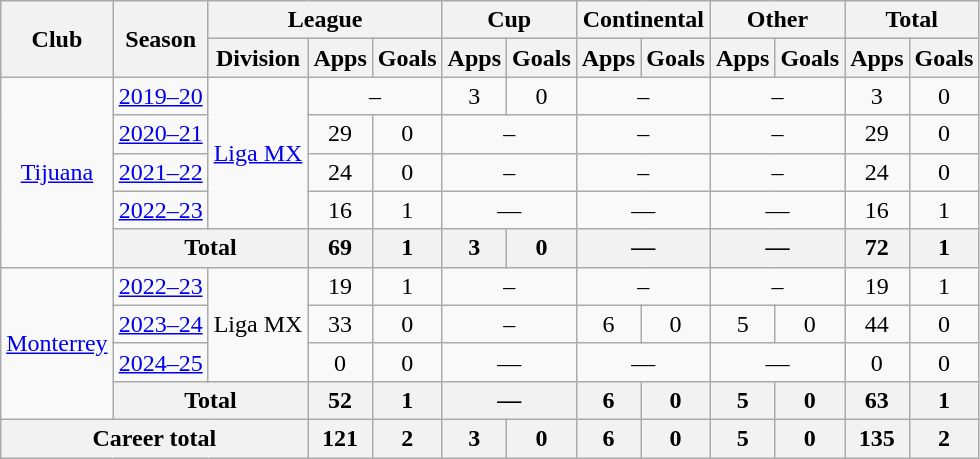<table class="wikitable" style="text-align: center">
<tr>
<th rowspan="2">Club</th>
<th rowspan="2">Season</th>
<th colspan="3">League</th>
<th colspan="2">Cup</th>
<th colspan="2">Continental</th>
<th colspan="2">Other</th>
<th colspan="2">Total</th>
</tr>
<tr>
<th>Division</th>
<th>Apps</th>
<th>Goals</th>
<th>Apps</th>
<th>Goals</th>
<th>Apps</th>
<th>Goals</th>
<th>Apps</th>
<th>Goals</th>
<th>Apps</th>
<th>Goals</th>
</tr>
<tr>
<td rowspan=5><a href='#'>Tijuana</a></td>
<td><a href='#'>2019–20</a></td>
<td rowspan=4><a href='#'>Liga MX</a></td>
<td colspan="2">–</td>
<td>3</td>
<td>0</td>
<td colspan="2">–</td>
<td colspan="2">–</td>
<td>3</td>
<td>0</td>
</tr>
<tr>
<td><a href='#'>2020–21</a></td>
<td>29</td>
<td>0</td>
<td colspan="2">–</td>
<td colspan="2">–</td>
<td colspan="2">–</td>
<td>29</td>
<td>0</td>
</tr>
<tr>
<td><a href='#'>2021–22</a></td>
<td>24</td>
<td>0</td>
<td colspan="2">–</td>
<td colspan="2">–</td>
<td colspan="2">–</td>
<td>24</td>
<td>0</td>
</tr>
<tr>
<td><a href='#'>2022–23</a></td>
<td>16</td>
<td>1</td>
<td colspan="2">—</td>
<td colspan="2">—</td>
<td colspan="2">—</td>
<td>16</td>
<td>1</td>
</tr>
<tr>
<th colspan="2">Total</th>
<th>69</th>
<th>1</th>
<th>3</th>
<th>0</th>
<th colspan="2">—</th>
<th colspan="2">—</th>
<th>72</th>
<th>1</th>
</tr>
<tr>
<td rowspan=4><a href='#'>Monterrey</a></td>
<td><a href='#'>2022–23</a></td>
<td rowspan=3>Liga MX</td>
<td>19</td>
<td>1</td>
<td colspan="2">–</td>
<td colspan="2">–</td>
<td colspan="2">–</td>
<td>19</td>
<td>1</td>
</tr>
<tr>
<td><a href='#'>2023–24</a></td>
<td>33</td>
<td>0</td>
<td colspan="2">–</td>
<td>6</td>
<td>0</td>
<td>5</td>
<td>0</td>
<td>44</td>
<td>0</td>
</tr>
<tr>
<td><a href='#'>2024–25</a></td>
<td>0</td>
<td>0</td>
<td colspan="2">—</td>
<td colspan="2">—</td>
<td colspan="2">—</td>
<td>0</td>
<td>0</td>
</tr>
<tr>
<th colspan="2">Total</th>
<th>52</th>
<th>1</th>
<th colspan="2">—</th>
<th>6</th>
<th>0</th>
<th>5</th>
<th>0</th>
<th>63</th>
<th>1</th>
</tr>
<tr>
<th colspan=3>Career total</th>
<th>121</th>
<th>2</th>
<th>3</th>
<th>0</th>
<th>6</th>
<th>0</th>
<th>5</th>
<th>0</th>
<th>135</th>
<th>2</th>
</tr>
</table>
